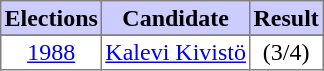<table class="toccolours" border=1 cellspacing=0 cellpadding=2 style="text-align:center; border-collapse:collapse;">
<tr style="background:#ccccff">
<th>Elections</th>
<th>Candidate</th>
<th>Result</th>
</tr>
<tr style="background:#ccccff">
</tr>
<tr>
<td><a href='#'>1988</a></td>
<td><a href='#'>Kalevi Kivistö</a></td>
<td>(3/4)</td>
</tr>
</table>
